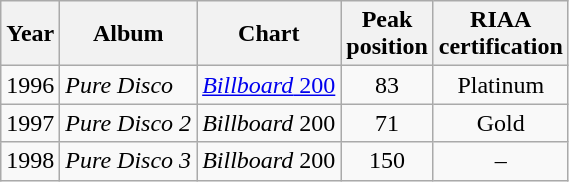<table class="wikitable">
<tr>
<th>Year</th>
<th>Album</th>
<th>Chart</th>
<th>Peak<br>position</th>
<th>RIAA<br>certification</th>
</tr>
<tr>
<td>1996</td>
<td><em>Pure Disco</em></td>
<td><a href='#'><em>Billboard</em> 200</a></td>
<td align="center">83</td>
<td align="center">Platinum</td>
</tr>
<tr>
<td>1997</td>
<td><em>Pure Disco 2</em></td>
<td><em>Billboard</em> 200</td>
<td align="center">71</td>
<td align="center">Gold</td>
</tr>
<tr>
<td>1998</td>
<td><em>Pure Disco 3</em></td>
<td><em>Billboard</em> 200</td>
<td align="center">150</td>
<td align="center">–</td>
</tr>
</table>
